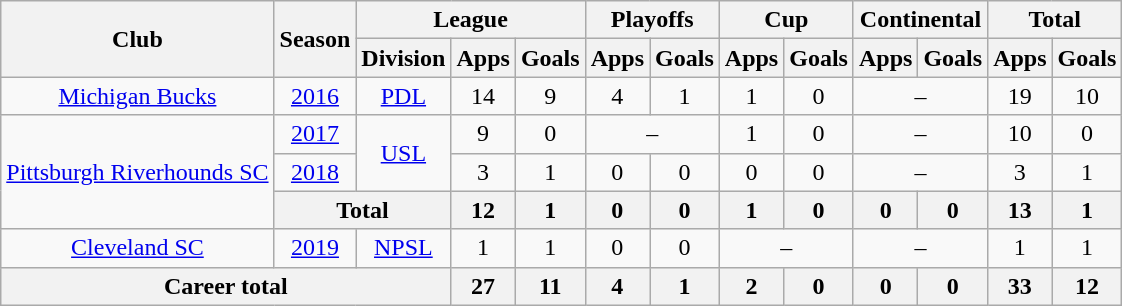<table class="wikitable" style="text-align: center;">
<tr>
<th rowspan=2>Club</th>
<th rowspan=2>Season</th>
<th colspan=3>League</th>
<th colspan=2>Playoffs</th>
<th colspan=2>Cup</th>
<th colspan=2>Continental</th>
<th colspan=2>Total</th>
</tr>
<tr>
<th>Division</th>
<th>Apps</th>
<th>Goals</th>
<th>Apps</th>
<th>Goals</th>
<th>Apps</th>
<th>Goals</th>
<th>Apps</th>
<th>Goals</th>
<th>Apps</th>
<th>Goals</th>
</tr>
<tr>
<td><a href='#'>Michigan Bucks</a></td>
<td><a href='#'>2016</a></td>
<td><a href='#'>PDL</a></td>
<td>14</td>
<td>9</td>
<td>4</td>
<td>1</td>
<td>1</td>
<td>0</td>
<td colspan=2>–</td>
<td>19</td>
<td>10</td>
</tr>
<tr>
<td rowspan=3><a href='#'>Pittsburgh Riverhounds SC</a></td>
<td><a href='#'>2017</a></td>
<td rowspan=2><a href='#'>USL</a></td>
<td>9</td>
<td>0</td>
<td colspan=2>–</td>
<td>1</td>
<td>0</td>
<td colspan=2>–</td>
<td>10</td>
<td>0</td>
</tr>
<tr>
<td><a href='#'>2018</a></td>
<td>3</td>
<td>1</td>
<td>0</td>
<td>0</td>
<td>0</td>
<td>0</td>
<td colspan=2>–</td>
<td>3</td>
<td>1</td>
</tr>
<tr>
<th colspan=2>Total</th>
<th>12</th>
<th>1</th>
<th>0</th>
<th>0</th>
<th>1</th>
<th>0</th>
<th>0</th>
<th>0</th>
<th>13</th>
<th>1</th>
</tr>
<tr>
<td><a href='#'>Cleveland SC</a></td>
<td><a href='#'>2019</a></td>
<td><a href='#'>NPSL</a></td>
<td>1</td>
<td>1</td>
<td>0</td>
<td>0</td>
<td colspan=2>–</td>
<td colspan=2>–</td>
<td>1</td>
<td>1</td>
</tr>
<tr>
<th colspan=3>Career total</th>
<th>27</th>
<th>11</th>
<th>4</th>
<th>1</th>
<th>2</th>
<th>0</th>
<th>0</th>
<th>0</th>
<th>33</th>
<th>12</th>
</tr>
</table>
